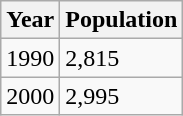<table class="wikitable">
<tr>
<th>Year</th>
<th>Population</th>
</tr>
<tr>
<td>1990</td>
<td>2,815</td>
</tr>
<tr>
<td>2000</td>
<td>2,995</td>
</tr>
</table>
